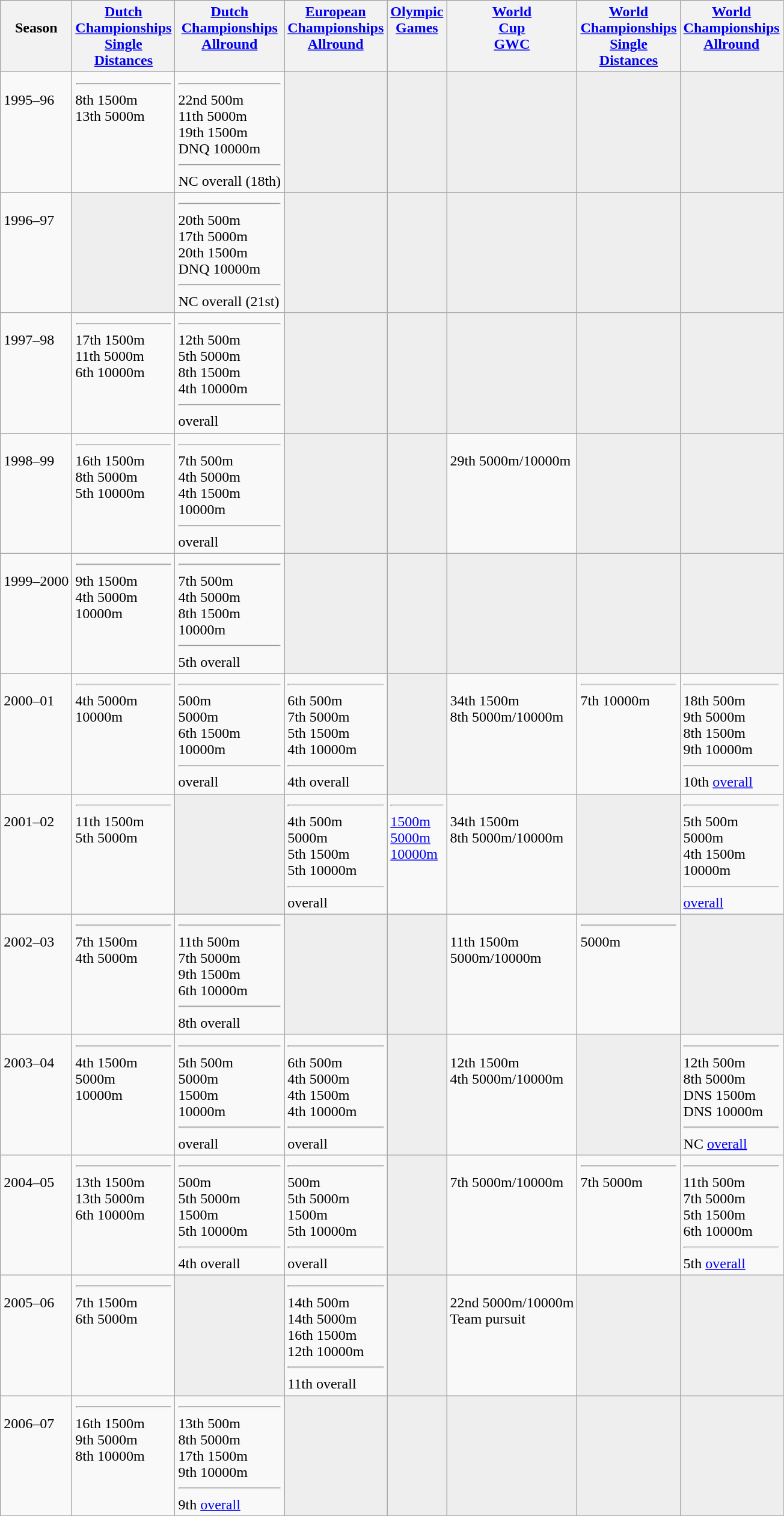<table class="wikitable">
<tr style="vertical-align: top;">
<th><br> Season</th>
<th><a href='#'>Dutch <br> Championships <br> Single <br> Distances</a></th>
<th><a href='#'>Dutch <br> Championships <br> Allround</a></th>
<th><a href='#'>European <br> Championships <br> Allround</a></th>
<th><a href='#'>Olympic <br> Games</a></th>
<th><a href='#'>World <br> Cup <br> GWC</a></th>
<th><a href='#'>World <br> Championships <br> Single <br> Distances</a></th>
<th><a href='#'>World <br> Championships <br> Allround</a></th>
</tr>
<tr style="vertical-align: top;">
<td><br> 1995–96</td>
<td> <hr> 8th 1500m <br> 13th 5000m</td>
<td> <hr> 22nd 500m <br> 11th 5000m <br> 19th 1500m <br> DNQ 10000m <hr> NC overall (18th)</td>
<td bgcolor=#EEEEEE></td>
<td bgcolor=#EEEEEE></td>
<td bgcolor=#EEEEEE></td>
<td bgcolor=#EEEEEE></td>
<td bgcolor=#EEEEEE></td>
</tr>
<tr style="vertical-align: top;">
<td><br> 1996–97</td>
<td bgcolor=#EEEEEE></td>
<td> <hr> 20th 500m <br> 17th 5000m <br> 20th 1500m <br> DNQ 10000m <hr> NC overall (21st)</td>
<td bgcolor=#EEEEEE></td>
<td bgcolor=#EEEEEE></td>
<td bgcolor=#EEEEEE></td>
<td bgcolor=#EEEEEE></td>
<td bgcolor=#EEEEEE></td>
</tr>
<tr style="vertical-align: top;">
<td><br> 1997–98</td>
<td> <hr> 17th 1500m <br> 11th 5000m <br> 6th 10000m</td>
<td> <hr> 12th 500m <br> 5th 5000m <br> 8th 1500m <br> 4th 10000m <hr>  overall</td>
<td bgcolor=#EEEEEE></td>
<td bgcolor=#EEEEEE></td>
<td bgcolor=#EEEEEE></td>
<td bgcolor=#EEEEEE></td>
<td bgcolor=#EEEEEE></td>
</tr>
<tr style="vertical-align: top;">
<td><br> 1998–99</td>
<td> <hr> 16th 1500m <br> 8th 5000m <br> 5th 10000m</td>
<td> <hr> 7th 500m <br> 4th 5000m <br> 4th 1500m <br>  10000m <hr>  overall</td>
<td bgcolor=#EEEEEE></td>
<td bgcolor=#EEEEEE></td>
<td><br> 29th 5000m/10000m</td>
<td bgcolor=#EEEEEE></td>
<td bgcolor=#EEEEEE></td>
</tr>
<tr style="vertical-align: top;">
<td><br> 1999–2000</td>
<td> <hr> 9th 1500m <br> 4th 5000m <br>  10000m</td>
<td> <hr> 7th 500m <br> 4th 5000m <br> 8th 1500m <br>  10000m <hr> 5th overall</td>
<td bgcolor=#EEEEEE></td>
<td bgcolor=#EEEEEE></td>
<td bgcolor=#EEEEEE></td>
<td bgcolor=#EEEEEE></td>
<td bgcolor=#EEEEEE></td>
</tr>
<tr style="vertical-align: top;">
<td><br> 2000–01</td>
<td> <hr> 4th 5000m <br>  10000m</td>
<td> <hr>  500m <br>  5000m <br> 6th 1500m <br>  10000m <hr>  overall</td>
<td> <hr> 6th 500m <br> 7th 5000m <br> 5th 1500m <br> 4th 10000m <hr> 4th overall</td>
<td bgcolor=#EEEEEE></td>
<td><br> 34th 1500m <br> 8th 5000m/10000m</td>
<td> <hr> 7th 10000m</td>
<td> <hr> 18th 500m <br> 9th 5000m <br> 8th 1500m <br> 9th 10000m <hr> 10th <a href='#'>overall</a></td>
</tr>
<tr style="vertical-align: top;">
<td><br> 2001–02</td>
<td> <hr> 11th 1500m <br> 5th 5000m</td>
<td bgcolor=#EEEEEE></td>
<td> <hr> 4th 500m <br>  5000m <br> 5th 1500m <br> 5th 10000m <hr>  overall</td>
<td> <hr>  <a href='#'>1500m</a> <br>  <a href='#'>5000m</a> <br>  <a href='#'>10000m</a></td>
<td><br> 34th 1500m <br> 8th 5000m/10000m</td>
<td bgcolor=#EEEEEE></td>
<td> <hr> 5th 500m <br>  5000m <br> 4th 1500m <br>  10000m <hr>  <a href='#'>overall</a></td>
</tr>
<tr style="vertical-align: top;">
<td><br> 2002–03</td>
<td> <hr> 7th 1500m <br> 4th 5000m</td>
<td> <hr> 11th 500m <br> 7th 5000m <br> 9th 1500m <br> 6th 10000m <hr> 8th overall</td>
<td bgcolor=#EEEEEE></td>
<td bgcolor=#EEEEEE></td>
<td><br> 11th 1500m <br>  5000m/10000m</td>
<td> <hr>  5000m</td>
<td bgcolor=#EEEEEE></td>
</tr>
<tr style="vertical-align: top;">
<td><br> 2003–04</td>
<td> <hr> 4th 1500m <br>  5000m <br>  10000m</td>
<td> <hr> 5th 500m <br>  5000m <br>  1500m <br>  10000m <hr>  overall</td>
<td> <hr> 6th 500m <br> 4th 5000m <br> 4th 1500m <br> 4th 10000m <hr>  overall</td>
<td bgcolor=#EEEEEE></td>
<td><br> 12th 1500m <br> 4th 5000m/10000m</td>
<td bgcolor=#EEEEEE></td>
<td> <hr> 12th 500m <br> 8th 5000m <br> DNS 1500m <br> DNS 10000m <hr> NC <a href='#'>overall</a></td>
</tr>
<tr style="vertical-align: top;">
<td><br> 2004–05</td>
<td> <hr> 13th 1500m <br> 13th 5000m <br> 6th 10000m</td>
<td> <hr>  500m <br> 5th 5000m <br>  1500m <br> 5th 10000m <hr> 4th overall</td>
<td> <hr>  500m <br> 5th 5000m <br>  1500m <br> 5th 10000m <hr>  overall</td>
<td bgcolor=#EEEEEE></td>
<td><br> 7th 5000m/10000m</td>
<td> <hr> 7th 5000m</td>
<td> <hr> 11th 500m <br> 7th 5000m <br> 5th 1500m <br> 6th 10000m <hr> 5th <a href='#'>overall</a></td>
</tr>
<tr style="vertical-align: top;">
<td><br> 2005–06</td>
<td> <hr> 7th 1500m <br> 6th 5000m</td>
<td bgcolor=#EEEEEE></td>
<td> <hr> 14th 500m <br> 14th 5000m <br> 16th 1500m <br> 12th 10000m <hr> 11th overall</td>
<td bgcolor=#EEEEEE></td>
<td><br> 22nd 5000m/10000m <br>  Team pursuit</td>
<td bgcolor=#EEEEEE></td>
<td bgcolor=#EEEEEE></td>
</tr>
<tr style="vertical-align: top;">
<td><br> 2006–07</td>
<td> <hr> 16th 1500m <br> 9th 5000m <br> 8th 10000m</td>
<td> <hr> 13th 500m <br> 8th 5000m <br> 17th 1500m <br> 9th 10000m <hr> 9th <a href='#'>overall</a></td>
<td bgcolor=#EEEEEE></td>
<td bgcolor=#EEEEEE></td>
<td bgcolor=#EEEEEE></td>
<td bgcolor=#EEEEEE></td>
<td bgcolor=#EEEEEE></td>
</tr>
</table>
